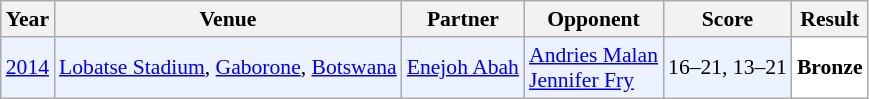<table class="sortable wikitable" style="font-size: 90%;">
<tr>
<th>Year</th>
<th>Venue</th>
<th>Partner</th>
<th>Opponent</th>
<th>Score</th>
<th>Result</th>
</tr>
<tr style="background:#ECF2FF">
<td align="center"><a href='#'>2014</a></td>
<td align="left"><a href='#'>Lobatse Stadium</a>, <a href='#'>Gaborone</a>, <a href='#'>Botswana</a></td>
<td align="left"> <a href='#'>Enejoh Abah</a></td>
<td align="left"> <a href='#'>Andries Malan</a> <br>  <a href='#'>Jennifer Fry</a></td>
<td align="left">16–21, 13–21</td>
<td style="text-align:left; background:white"> <strong>Bronze</strong></td>
</tr>
</table>
